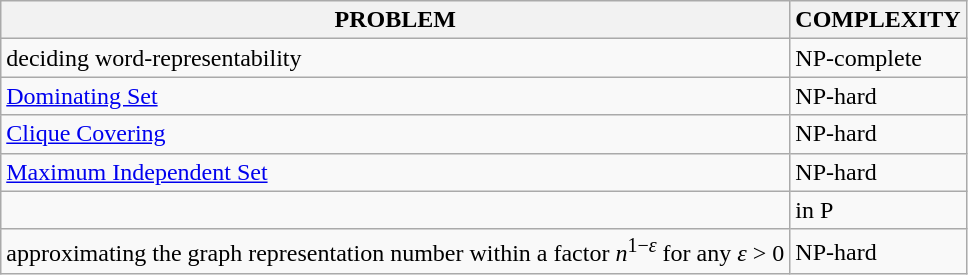<table class="wikitable">
<tr>
<th>PROBLEM</th>
<th>COMPLEXITY</th>
</tr>
<tr>
<td>deciding word-representability</td>
<td>NP-complete</td>
</tr>
<tr>
<td><a href='#'>Dominating Set</a></td>
<td>NP-hard</td>
</tr>
<tr>
<td><a href='#'>Clique Covering</a></td>
<td>NP-hard</td>
</tr>
<tr>
<td><a href='#'>Maximum Independent Set</a></td>
<td>NP-hard</td>
</tr>
<tr>
<td></td>
<td>in P</td>
</tr>
<tr>
<td>approximating the graph representation number within a factor <em>n</em><sup>1−<em>ε</em></sup> for any <em>ε</em> > 0</td>
<td>NP-hard</td>
</tr>
</table>
